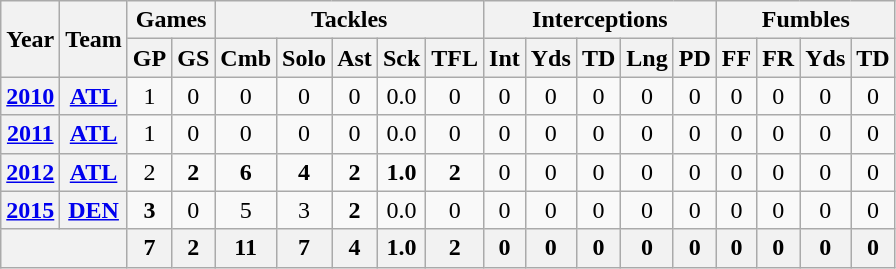<table class="wikitable" style="text-align:center">
<tr>
<th rowspan="2">Year</th>
<th rowspan="2">Team</th>
<th colspan="2">Games</th>
<th colspan="5">Tackles</th>
<th colspan="5">Interceptions</th>
<th colspan="4">Fumbles</th>
</tr>
<tr>
<th>GP</th>
<th>GS</th>
<th>Cmb</th>
<th>Solo</th>
<th>Ast</th>
<th>Sck</th>
<th>TFL</th>
<th>Int</th>
<th>Yds</th>
<th>TD</th>
<th>Lng</th>
<th>PD</th>
<th>FF</th>
<th>FR</th>
<th>Yds</th>
<th>TD</th>
</tr>
<tr>
<th><a href='#'>2010</a></th>
<th><a href='#'>ATL</a></th>
<td>1</td>
<td>0</td>
<td>0</td>
<td>0</td>
<td>0</td>
<td>0.0</td>
<td>0</td>
<td>0</td>
<td>0</td>
<td>0</td>
<td>0</td>
<td>0</td>
<td>0</td>
<td>0</td>
<td>0</td>
<td>0</td>
</tr>
<tr>
<th><a href='#'>2011</a></th>
<th><a href='#'>ATL</a></th>
<td>1</td>
<td>0</td>
<td>0</td>
<td>0</td>
<td>0</td>
<td>0.0</td>
<td>0</td>
<td>0</td>
<td>0</td>
<td>0</td>
<td>0</td>
<td>0</td>
<td>0</td>
<td>0</td>
<td>0</td>
<td>0</td>
</tr>
<tr>
<th><a href='#'>2012</a></th>
<th><a href='#'>ATL</a></th>
<td>2</td>
<td><strong>2</strong></td>
<td><strong>6</strong></td>
<td><strong>4</strong></td>
<td><strong>2</strong></td>
<td><strong>1.0</strong></td>
<td><strong>2</strong></td>
<td>0</td>
<td>0</td>
<td>0</td>
<td>0</td>
<td>0</td>
<td>0</td>
<td>0</td>
<td>0</td>
<td>0</td>
</tr>
<tr>
<th><a href='#'>2015</a></th>
<th><a href='#'>DEN</a></th>
<td><strong>3</strong></td>
<td>0</td>
<td>5</td>
<td>3</td>
<td><strong>2</strong></td>
<td>0.0</td>
<td>0</td>
<td>0</td>
<td>0</td>
<td>0</td>
<td>0</td>
<td>0</td>
<td>0</td>
<td>0</td>
<td>0</td>
<td>0</td>
</tr>
<tr>
<th colspan="2"></th>
<th>7</th>
<th>2</th>
<th>11</th>
<th>7</th>
<th>4</th>
<th>1.0</th>
<th>2</th>
<th>0</th>
<th>0</th>
<th>0</th>
<th>0</th>
<th>0</th>
<th>0</th>
<th>0</th>
<th>0</th>
<th>0</th>
</tr>
</table>
